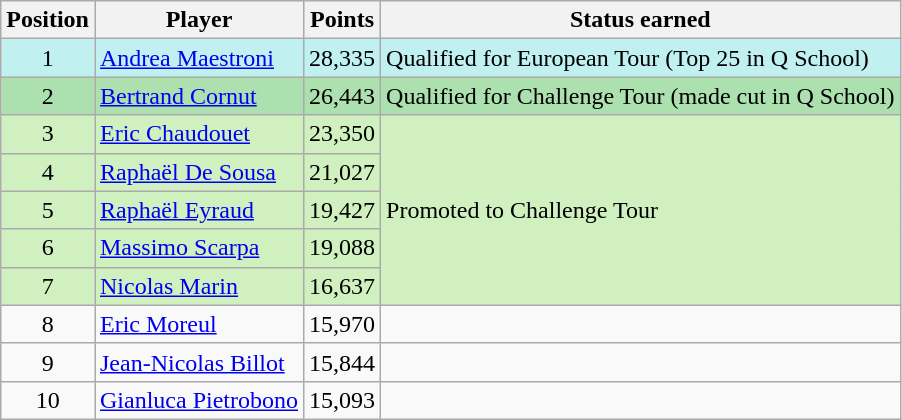<table class=wikitable>
<tr>
<th>Position</th>
<th>Player</th>
<th>Points</th>
<th>Status earned</th>
</tr>
<tr style="background:#C0F0F0;">
<td align=center>1</td>
<td> <a href='#'>Andrea Maestroni</a></td>
<td align=center>28,335</td>
<td>Qualified for European Tour (Top 25 in Q School)</td>
</tr>
<tr style="background:#ACE1AF;">
<td align=center>2</td>
<td> <a href='#'>Bertrand Cornut</a></td>
<td align=center>26,443</td>
<td>Qualified for Challenge Tour (made cut in Q School)</td>
</tr>
<tr style="background:#D0F0C0;">
<td align=center>3</td>
<td> <a href='#'>Eric Chaudouet</a></td>
<td align=center>23,350</td>
<td rowspan=5>Promoted to Challenge Tour</td>
</tr>
<tr style="background:#D0F0C0;">
<td align=center>4</td>
<td> <a href='#'>Raphaël De Sousa</a></td>
<td align=center>21,027</td>
</tr>
<tr style="background:#D0F0C0;">
<td align=center>5</td>
<td> <a href='#'>Raphaël Eyraud</a></td>
<td align=center>19,427</td>
</tr>
<tr style="background:#D0F0C0;">
<td align=center>6</td>
<td> <a href='#'>Massimo Scarpa</a></td>
<td align=center>19,088</td>
</tr>
<tr style="background:#D0F0C0;">
<td align=center>7</td>
<td> <a href='#'>Nicolas Marin</a></td>
<td align=center>16,637</td>
</tr>
<tr>
<td align=center>8</td>
<td> <a href='#'>Eric Moreul</a></td>
<td align=center>15,970</td>
<td></td>
</tr>
<tr>
<td align=center>9</td>
<td> <a href='#'>Jean-Nicolas Billot</a></td>
<td align=center>15,844</td>
<td></td>
</tr>
<tr>
<td align=center>10</td>
<td> <a href='#'>Gianluca Pietrobono</a></td>
<td align=center>15,093</td>
<td></td>
</tr>
</table>
